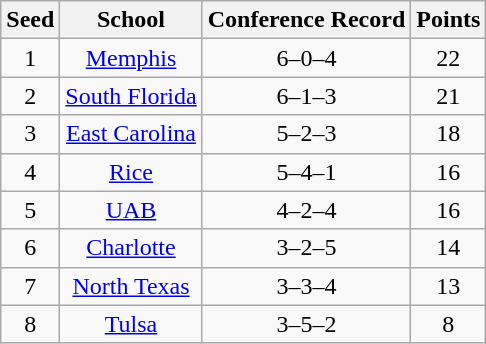<table class="wikitable" style="text-align:center">
<tr>
<th>Seed</th>
<th>School</th>
<th>Conference Record</th>
<th>Points</th>
</tr>
<tr>
<td>1</td>
<td><a href='#'>Memphis</a></td>
<td>6–0–4</td>
<td>22</td>
</tr>
<tr>
<td>2</td>
<td><a href='#'>South Florida</a></td>
<td>6–1–3</td>
<td>21</td>
</tr>
<tr>
<td>3</td>
<td><a href='#'>East Carolina</a></td>
<td>5–2–3</td>
<td>18</td>
</tr>
<tr>
<td>4</td>
<td><a href='#'>Rice</a></td>
<td>5–4–1</td>
<td>16</td>
</tr>
<tr>
<td>5</td>
<td><a href='#'>UAB</a></td>
<td>4–2–4</td>
<td>16</td>
</tr>
<tr>
<td>6</td>
<td><a href='#'>Charlotte</a></td>
<td>3–2–5</td>
<td>14</td>
</tr>
<tr>
<td>7</td>
<td><a href='#'>North Texas</a></td>
<td>3–3–4</td>
<td>13</td>
</tr>
<tr>
<td>8</td>
<td><a href='#'>Tulsa</a></td>
<td>3–5–2</td>
<td>8</td>
</tr>
</table>
